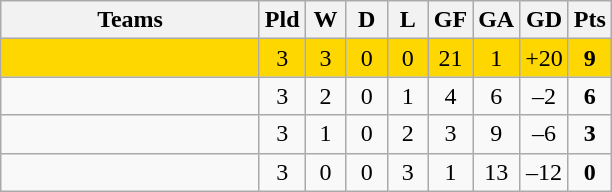<table class="wikitable" style="text-align: center;">
<tr>
<th width=165>Teams</th>
<th width=20>Pld</th>
<th width=20>W</th>
<th width=20>D</th>
<th width=20>L</th>
<th width=20>GF</th>
<th width=20>GA</th>
<th width=20>GD</th>
<th width=20>Pts</th>
</tr>
<tr align=center style="background:gold">
<td style="text-align:left;"></td>
<td>3</td>
<td>3</td>
<td>0</td>
<td>0</td>
<td>21</td>
<td>1</td>
<td>+20</td>
<td><strong>9</strong></td>
</tr>
<tr align=center>
<td style="text-align:left;"></td>
<td>3</td>
<td>2</td>
<td>0</td>
<td>1</td>
<td>4</td>
<td>6</td>
<td>–2</td>
<td><strong>6</strong></td>
</tr>
<tr align=center>
<td style="text-align:left;"></td>
<td>3</td>
<td>1</td>
<td>0</td>
<td>2</td>
<td>3</td>
<td>9</td>
<td>–6</td>
<td><strong>3</strong></td>
</tr>
<tr align=center>
<td style="text-align:left;"></td>
<td>3</td>
<td>0</td>
<td>0</td>
<td>3</td>
<td>1</td>
<td>13</td>
<td>–12</td>
<td><strong>0</strong></td>
</tr>
</table>
